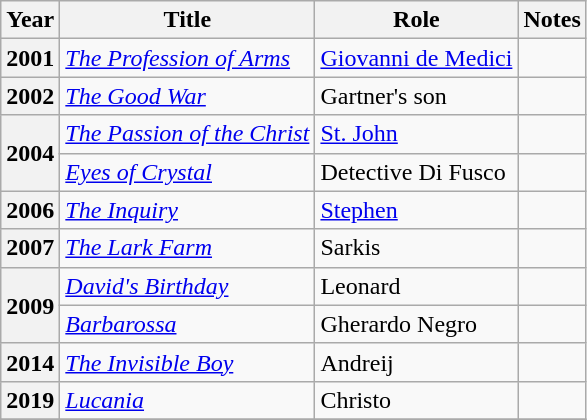<table class="wikitable sortable plainrowheaders">
<tr>
<th scope="col">Year</th>
<th scope="col">Title</th>
<th scope="col" class="unsortable">Role</th>
<th scope="col" class="unsortable">Notes</th>
</tr>
<tr>
<th scope=row>2001</th>
<td><em><a href='#'>The Profession of Arms</a></em></td>
<td><a href='#'>Giovanni de Medici</a></td>
<td></td>
</tr>
<tr>
<th scope=row>2002</th>
<td><em><a href='#'>The Good War</a></em></td>
<td>Gartner's son</td>
<td></td>
</tr>
<tr>
<th scope=row rowspan="2">2004</th>
<td><em><a href='#'>The Passion of the Christ</a></em></td>
<td><a href='#'>St. John</a></td>
<td></td>
</tr>
<tr>
<td><em><a href='#'>Eyes of Crystal</a></em></td>
<td>Detective Di Fusco</td>
<td></td>
</tr>
<tr>
<th scope=row>2006</th>
<td><em><a href='#'>The Inquiry</a></em></td>
<td><a href='#'>Stephen</a></td>
<td></td>
</tr>
<tr>
<th scope=row>2007</th>
<td><em><a href='#'>The Lark Farm</a></em></td>
<td>Sarkis</td>
<td></td>
</tr>
<tr>
<th scope=row rowspan="2">2009</th>
<td><em><a href='#'>David's Birthday</a></em></td>
<td>Leonard</td>
<td></td>
</tr>
<tr>
<td><em><a href='#'>Barbarossa</a></em></td>
<td>Gherardo Negro</td>
<td></td>
</tr>
<tr>
<th scope=row>2014</th>
<td><em><a href='#'>The Invisible Boy</a></em></td>
<td>Andreij</td>
<td></td>
</tr>
<tr>
<th scope=row>2019</th>
<td><em><a href='#'>Lucania</a></em></td>
<td>Christo</td>
<td></td>
</tr>
<tr>
</tr>
</table>
